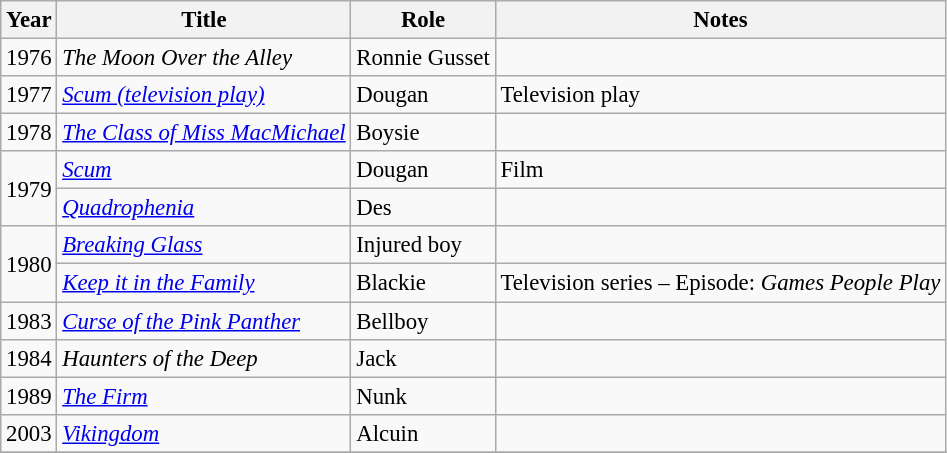<table class="wikitable" style="font-size:95%">
<tr style="text-align:center;">
<th>Year</th>
<th>Title</th>
<th>Role</th>
<th>Notes</th>
</tr>
<tr>
<td>1976</td>
<td><em>The Moon Over the Alley</em></td>
<td>Ronnie Gusset</td>
<td></td>
</tr>
<tr>
<td>1977</td>
<td><em><a href='#'>Scum (television play)</a></em></td>
<td>Dougan</td>
<td>Television play</td>
</tr>
<tr>
<td rowspan="1">1978</td>
<td><em><a href='#'>The Class of Miss MacMichael</a></em></td>
<td>Boysie</td>
<td></td>
</tr>
<tr>
<td rowspan="2">1979</td>
<td><em><a href='#'>Scum</a></em></td>
<td>Dougan</td>
<td>Film</td>
</tr>
<tr>
<td><em><a href='#'>Quadrophenia</a></em></td>
<td>Des</td>
<td></td>
</tr>
<tr>
<td rowspan="2">1980</td>
<td><em><a href='#'>Breaking Glass</a></em></td>
<td>Injured boy</td>
<td></td>
</tr>
<tr>
<td><em><a href='#'>Keep it in the Family</a></em></td>
<td>Blackie</td>
<td>Television series – Episode: <em>Games People Play</em></td>
</tr>
<tr>
<td rowspan="1">1983</td>
<td><em><a href='#'>Curse of the Pink Panther</a></em></td>
<td>Bellboy</td>
<td></td>
</tr>
<tr>
<td>1984</td>
<td><em>Haunters of the Deep</em></td>
<td>Jack</td>
<td></td>
</tr>
<tr>
<td rowspan="1">1989</td>
<td><em><a href='#'>The Firm</a></em></td>
<td>Nunk</td>
<td></td>
</tr>
<tr>
<td rowspan="1">2003</td>
<td><em><a href='#'>Vikingdom</a></em></td>
<td>Alcuin</td>
<td></td>
</tr>
<tr>
</tr>
</table>
